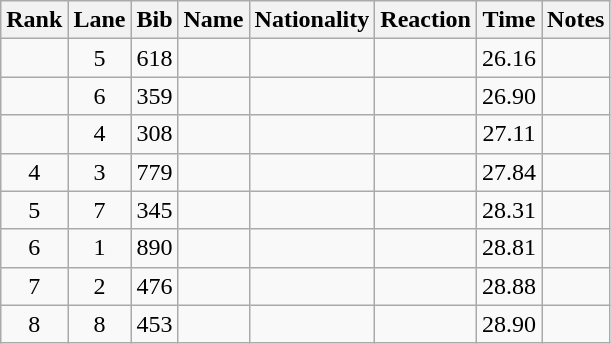<table class="wikitable sortable" style="text-align:center">
<tr>
<th>Rank</th>
<th>Lane</th>
<th>Bib</th>
<th>Name</th>
<th>Nationality</th>
<th>Reaction</th>
<th>Time</th>
<th>Notes</th>
</tr>
<tr>
<td></td>
<td>5</td>
<td>618</td>
<td align=left></td>
<td align=left></td>
<td></td>
<td>26.16</td>
<td></td>
</tr>
<tr>
<td></td>
<td>6</td>
<td>359</td>
<td align=left></td>
<td align=left></td>
<td></td>
<td>26.90</td>
<td></td>
</tr>
<tr>
<td></td>
<td>4</td>
<td>308</td>
<td align=left></td>
<td align=left></td>
<td></td>
<td>27.11</td>
<td></td>
</tr>
<tr>
<td>4</td>
<td>3</td>
<td>779</td>
<td align=left></td>
<td align=left></td>
<td></td>
<td>27.84</td>
<td></td>
</tr>
<tr>
<td>5</td>
<td>7</td>
<td>345</td>
<td align=left></td>
<td align=left></td>
<td></td>
<td>28.31</td>
<td></td>
</tr>
<tr>
<td>6</td>
<td>1</td>
<td>890</td>
<td align=left></td>
<td align=left></td>
<td></td>
<td>28.81</td>
<td></td>
</tr>
<tr>
<td>7</td>
<td>2</td>
<td>476</td>
<td align=left></td>
<td align=left></td>
<td></td>
<td>28.88</td>
<td></td>
</tr>
<tr>
<td>8</td>
<td>8</td>
<td>453</td>
<td align=left></td>
<td align=left></td>
<td></td>
<td>28.90</td>
<td></td>
</tr>
</table>
